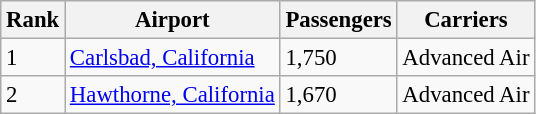<table class="wikitable sortable" style="font-size: 95%">
<tr>
<th>Rank</th>
<th>Airport</th>
<th>Passengers</th>
<th>Carriers</th>
</tr>
<tr>
<td>1</td>
<td><a href='#'>Carlsbad, California</a></td>
<td>1,750</td>
<td>Advanced Air</td>
</tr>
<tr>
<td>2</td>
<td><a href='#'>Hawthorne, California</a></td>
<td>1,670</td>
<td>Advanced Air</td>
</tr>
</table>
